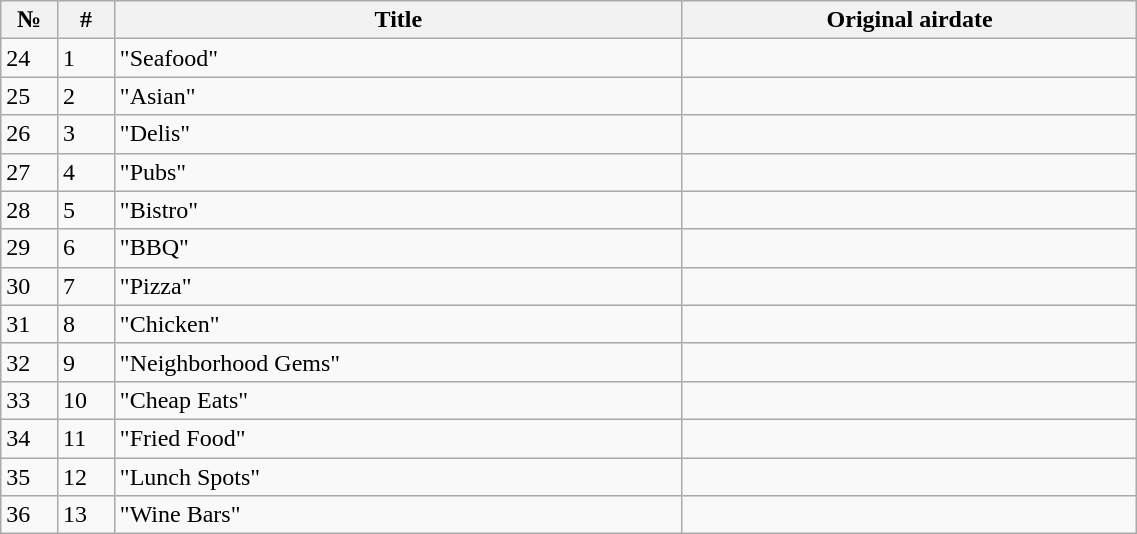<table class="wikitable" style="width:60%;">
<tr>
<th style="width:5%;">№</th>
<th style="width:5%;">#</th>
<th style="width:50%;">Title</th>
<th style="width:40%;">Original airdate</th>
</tr>
<tr>
<td>24</td>
<td>1</td>
<td>"Seafood"</td>
<td></td>
</tr>
<tr>
<td>25</td>
<td>2</td>
<td>"Asian"</td>
<td></td>
</tr>
<tr>
<td>26</td>
<td>3</td>
<td>"Delis"</td>
<td></td>
</tr>
<tr>
<td>27</td>
<td>4</td>
<td>"Pubs"</td>
<td></td>
</tr>
<tr>
<td>28</td>
<td>5</td>
<td>"Bistro"</td>
<td></td>
</tr>
<tr>
<td>29</td>
<td>6</td>
<td>"BBQ"</td>
<td></td>
</tr>
<tr>
<td>30</td>
<td>7</td>
<td>"Pizza"</td>
<td></td>
</tr>
<tr>
<td>31</td>
<td>8</td>
<td>"Chicken"</td>
<td></td>
</tr>
<tr>
<td>32</td>
<td>9</td>
<td>"Neighborhood Gems"</td>
<td></td>
</tr>
<tr>
<td>33</td>
<td>10</td>
<td>"Cheap Eats"</td>
<td></td>
</tr>
<tr>
<td>34</td>
<td>11</td>
<td>"Fried Food"</td>
<td></td>
</tr>
<tr>
<td>35</td>
<td>12</td>
<td>"Lunch Spots"</td>
<td></td>
</tr>
<tr>
<td>36</td>
<td>13</td>
<td>"Wine Bars"</td>
<td></td>
</tr>
</table>
